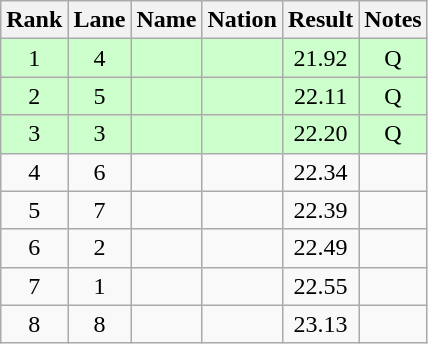<table class="wikitable" style="text-align:center">
<tr>
<th>Rank</th>
<th>Lane</th>
<th>Name</th>
<th>Nation</th>
<th>Result</th>
<th>Notes</th>
</tr>
<tr bgcolor="ccffcc">
<td>1</td>
<td>4</td>
<td align="left"></td>
<td align=left></td>
<td>21.92</td>
<td>Q</td>
</tr>
<tr bgcolor="ccffcc">
<td>2</td>
<td>5</td>
<td align="left"></td>
<td align=left></td>
<td>22.11</td>
<td>Q</td>
</tr>
<tr bgcolor="ccffcc">
<td>3</td>
<td>3</td>
<td align="left"></td>
<td align=left></td>
<td>22.20</td>
<td>Q</td>
</tr>
<tr>
<td>4</td>
<td>6</td>
<td align="left"></td>
<td align=left></td>
<td>22.34</td>
<td></td>
</tr>
<tr>
<td>5</td>
<td>7</td>
<td align="left"></td>
<td align=left></td>
<td>22.39</td>
<td></td>
</tr>
<tr>
<td>6</td>
<td>2</td>
<td align="left"></td>
<td align=left></td>
<td>22.49</td>
<td></td>
</tr>
<tr>
<td>7</td>
<td>1</td>
<td align="left"></td>
<td align=left></td>
<td>22.55</td>
<td></td>
</tr>
<tr>
<td>8</td>
<td>8</td>
<td align="left"></td>
<td align=left></td>
<td>23.13</td>
<td></td>
</tr>
</table>
